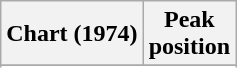<table class="wikitable sortable plainrowheaders" style="text-align:center">
<tr>
<th scope="col">Chart (1974)</th>
<th scope="col">Peak<br> position</th>
</tr>
<tr>
</tr>
<tr>
</tr>
</table>
